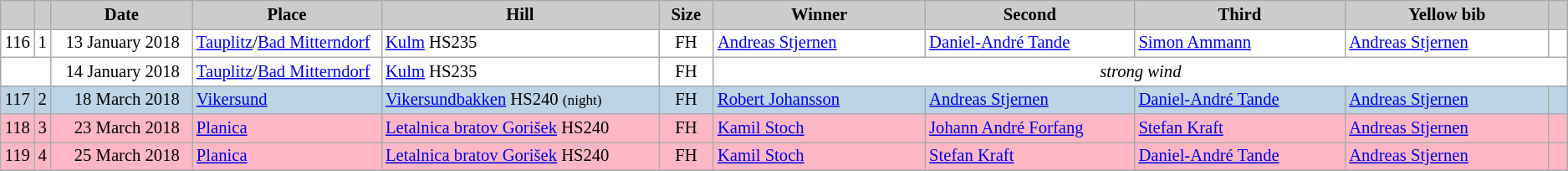<table class="wikitable plainrowheaders" style="background:#fff; font-size:86%; line-height:16px; border:grey solid 1px; border-collapse:collapse;">
<tr style="background:#ccc; text-align:center;">
<th scope="col" style="background:#ccc; width=20 px;"></th>
<th scope="col" style="background:#ccc; width=30 px;"></th>
<th scope="col" style="background:#ccc; width:120px;">Date</th>
<th scope="col" style="background:#ccc; width:160px;">Place</th>
<th scope="col" style="background:#ccc; width:240px;">Hill</th>
<th scope="col" style="background:#ccc; width:40px;">Size</th>
<th scope="col" style="background:#ccc; width:185px;">Winner</th>
<th scope="col" style="background:#ccc; width:185px;">Second</th>
<th scope="col" style="background:#ccc; width:185px;">Third</th>
<th scope="col" style="background:#ccc; width:180px;">Yellow bib</th>
<th scope="col" style="background:#ccc; width:10px;"></th>
</tr>
<tr>
<td align=center>116</td>
<td align=center>1</td>
<td align=right>13 January 2018  </td>
<td> <a href='#'>Tauplitz</a>/<a href='#'>Bad Mitterndorf</a></td>
<td><a href='#'>Kulm</a> HS235</td>
<td align=center>FH</td>
<td> <a href='#'>Andreas Stjernen</a></td>
<td> <a href='#'>Daniel-André Tande</a></td>
<td> <a href='#'>Simon Ammann</a></td>
<td> <a href='#'>Andreas Stjernen</a></td>
<td></td>
</tr>
<tr>
<td colspan=2></td>
<td align=right>14 January 2018  </td>
<td> <a href='#'>Tauplitz</a>/<a href='#'>Bad Mitterndorf</a></td>
<td><a href='#'>Kulm</a> HS235</td>
<td align=center>FH</td>
<td colspan=5 align=center><em>strong wind</em></td>
</tr>
<tr bgcolor=#BCD4E6>
<td align=center>117</td>
<td align=center>2</td>
<td align=right>18 March 2018  </td>
<td> <a href='#'>Vikersund</a></td>
<td><a href='#'>Vikersundbakken</a> HS240 <small>(night)</small></td>
<td align=center>FH</td>
<td> <a href='#'>Robert Johansson</a></td>
<td> <a href='#'>Andreas Stjernen</a></td>
<td> <a href='#'>Daniel-André Tande</a></td>
<td> <a href='#'>Andreas Stjernen</a></td>
<td></td>
</tr>
<tr bgcolor=#ffb7c5>
<td align=center>118</td>
<td align=center>3</td>
<td align=right>23 March 2018  </td>
<td> <a href='#'>Planica</a></td>
<td><a href='#'>Letalnica bratov Gorišek</a> HS240</td>
<td align=center>FH</td>
<td> <a href='#'>Kamil Stoch</a></td>
<td> <a href='#'>Johann André Forfang</a></td>
<td> <a href='#'>Stefan Kraft</a></td>
<td> <a href='#'>Andreas Stjernen</a></td>
<td></td>
</tr>
<tr bgcolor=#ffb7c5>
<td align=center>119</td>
<td align=center>4</td>
<td align=right>25 March 2018  </td>
<td> <a href='#'>Planica</a></td>
<td><a href='#'>Letalnica bratov Gorišek</a> HS240</td>
<td align=center>FH</td>
<td> <a href='#'>Kamil Stoch</a></td>
<td> <a href='#'>Stefan Kraft</a></td>
<td> <a href='#'>Daniel-André Tande</a></td>
<td> <a href='#'>Andreas Stjernen</a></td>
<td></td>
</tr>
</table>
